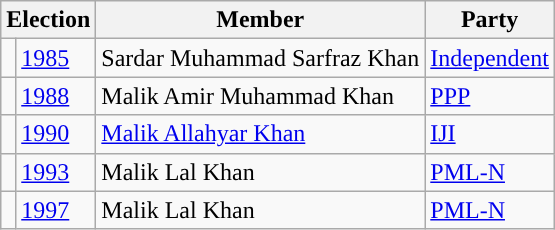<table class="wikitable">
<tr>
<th colspan="2">Election</th>
<th>Member</th>
<th>Party</th>
</tr>
<tr>
<td style="background-color: "></td>
<td><a href='#'>1985</a></td>
<td>Sardar Muhammad Sarfraz Khan</td>
<td><a href='#'>Independent</a></td>
</tr>
<tr>
<td style="background-color: "></td>
<td><a href='#'>1988</a></td>
<td>Malik Amir Muhammad Khan</td>
<td><a href='#'>PPP</a></td>
</tr>
<tr>
<td style="background-color: "></td>
<td><a href='#'>1990</a></td>
<td><a href='#'>Malik Allahyar Khan</a></td>
<td><a href='#'>IJI</a></td>
</tr>
<tr>
<td style="background-color: "></td>
<td><a href='#'>1993</a></td>
<td>Malik Lal Khan</td>
<td><a href='#'>PML-N</a></td>
</tr>
<tr>
<td style="background-color: "></td>
<td><a href='#'>1997</a></td>
<td>Malik Lal Khan</td>
<td><a href='#'>PML-N</a></td>
</tr>
</table>
